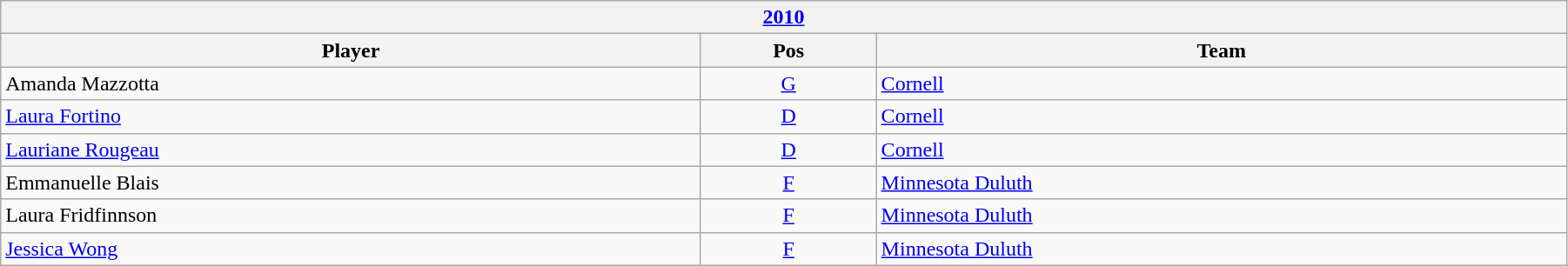<table class="wikitable" width=95%>
<tr>
<th colspan=3><a href='#'>2010</a></th>
</tr>
<tr>
<th>Player</th>
<th>Pos</th>
<th>Team</th>
</tr>
<tr>
<td>Amanda Mazzotta</td>
<td style="text-align:center;"><a href='#'>G</a></td>
<td><a href='#'>Cornell</a></td>
</tr>
<tr>
<td><a href='#'>Laura Fortino</a></td>
<td style="text-align:center;"><a href='#'>D</a></td>
<td><a href='#'>Cornell</a></td>
</tr>
<tr>
<td><a href='#'>Lauriane Rougeau</a></td>
<td style="text-align:center;"><a href='#'>D</a></td>
<td><a href='#'>Cornell</a></td>
</tr>
<tr>
<td>Emmanuelle Blais</td>
<td style="text-align:center;"><a href='#'>F</a></td>
<td><a href='#'>Minnesota Duluth</a></td>
</tr>
<tr>
<td>Laura Fridfinnson</td>
<td style="text-align:center;"><a href='#'>F</a></td>
<td><a href='#'>Minnesota Duluth</a></td>
</tr>
<tr>
<td><a href='#'>Jessica Wong</a></td>
<td style="text-align:center;"><a href='#'>F</a></td>
<td><a href='#'>Minnesota Duluth</a></td>
</tr>
</table>
